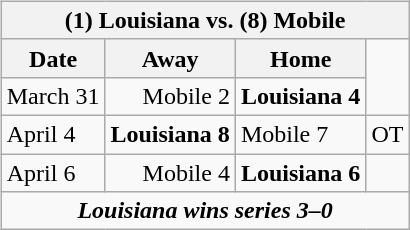<table cellspacing="10">
<tr>
<td valign="top"><br><table class="wikitable">
<tr>
<th bgcolor="#DDDDDD" colspan="4">(1) Louisiana vs. (8) Mobile</th>
</tr>
<tr>
<th>Date</th>
<th>Away</th>
<th>Home</th>
</tr>
<tr>
<td>March 31</td>
<td align="right">Mobile 2</td>
<td><strong>Louisiana 4</strong></td>
</tr>
<tr>
<td>April 4</td>
<td align="right"><strong>Louisiana 8</strong></td>
<td>Mobile 7</td>
<td>OT</td>
</tr>
<tr>
<td>April 6</td>
<td align="right">Mobile 4</td>
<td><strong>Louisiana 6</strong></td>
</tr>
<tr align="center">
<td colspan="4"><strong><em>Louisiana wins series 3–0</em></strong></td>
</tr>
</table>
</td>
</tr>
</table>
